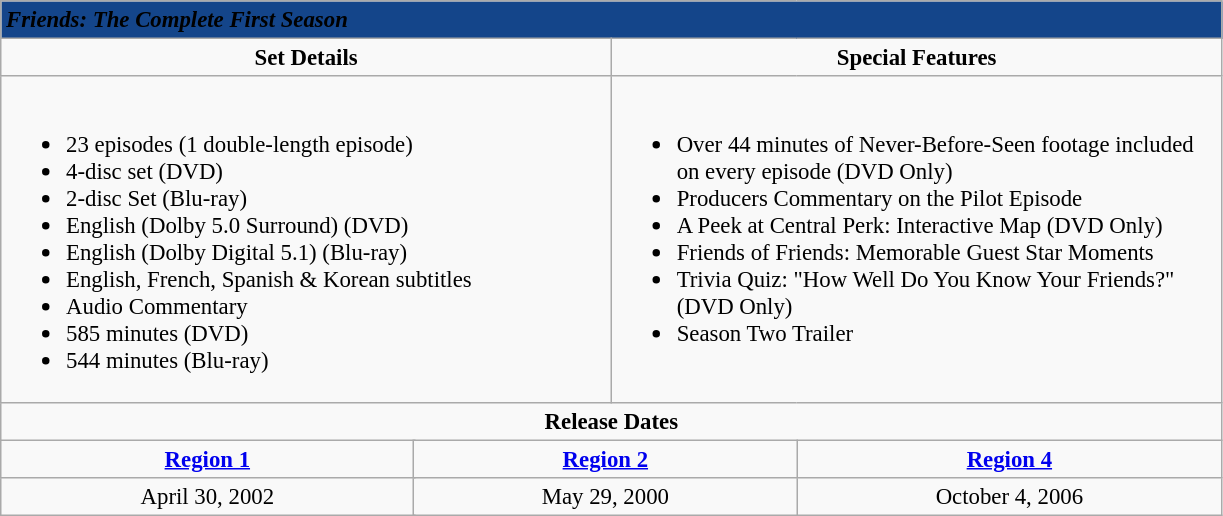<table class="wikitable" style="font-size: 95%;">
<tr style="background: #14458a;">
<td colspan="6"><span><strong><em>Friends: The Complete First Season</em></strong></span></td>
</tr>
<tr style="vertical-align:top; text-align:center;">
<td style="width:400px;" colspan="3"><strong>Set Details</strong></td>
<td style="width:400px; " colspan="3"><strong>Special Features</strong></td>
</tr>
<tr valign="top">
<td colspan="3"  style="text-align:left; width:400px;"><br><ul><li>23 episodes (1 double-length episode)</li><li>4-disc set (DVD)</li><li>2-disc Set (Blu-ray)</li><li>English (Dolby 5.0 Surround) (DVD)</li><li>English (Dolby Digital 5.1) (Blu-ray)</li><li>English, French, Spanish & Korean subtitles</li><li>Audio Commentary</li><li>585 minutes (DVD)</li><li>544 minutes (Blu-ray)</li></ul></td>
<td colspan="3"  style="text-align:left; width:400px;"><br><ul><li>Over 44 minutes of Never-Before-Seen footage included on every episode (DVD Only)</li><li>Producers Commentary on the Pilot Episode</li><li>A Peek at Central Perk: Interactive Map (DVD Only)</li><li>Friends of Friends: Memorable Guest Star Moments</li><li>Trivia Quiz: "How Well Do You Know Your Friends?" (DVD Only)</li><li>Season Two Trailer</li></ul></td>
</tr>
<tr>
<td colspan="6" style="text-align:center;"><strong>Release Dates</strong></td>
</tr>
<tr>
<td colspan="2" style="text-align:center;"><strong><a href='#'>Region 1</a></strong></td>
<td colspan="2" style="text-align:center;"><strong><a href='#'>Region 2</a></strong></td>
<td colspan="2" style="text-align:center;"><strong><a href='#'>Region 4</a></strong></td>
</tr>
<tr style="text-align:center;">
<td colspan="2">April 30, 2002</td>
<td colspan="2">May 29, 2000</td>
<td colspan="2">October 4, 2006</td>
</tr>
</table>
